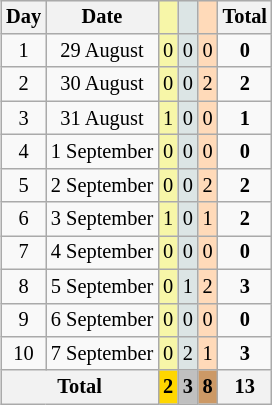<table class=wikitable style="font-size:85%; float:right; text-align:center">
<tr>
<th>Day</th>
<th>Date</th>
<td bgcolor=F7F6A8></td>
<td bgcolor=DCE5E5></td>
<td bgcolor=FFDAB9></td>
<th>Total</th>
</tr>
<tr>
<td>1</td>
<td>29 August</td>
<td bgcolor=F7F6A8>0</td>
<td bgcolor=DCE5E5>0</td>
<td bgcolor=FFDAB9>0</td>
<td><strong>0</strong></td>
</tr>
<tr>
<td>2</td>
<td>30 August</td>
<td bgcolor=F7F6A8>0</td>
<td bgcolor=DCE5E5>0</td>
<td bgcolor=FFDAB9>2</td>
<td><strong>2</strong></td>
</tr>
<tr>
<td>3</td>
<td>31 August</td>
<td bgcolor=F7F6A8>1</td>
<td bgcolor=DCE5E5>0</td>
<td bgcolor=FFDAB9>0</td>
<td><strong>1</strong></td>
</tr>
<tr>
<td>4</td>
<td>1 September</td>
<td bgcolor=F7F6A8>0</td>
<td bgcolor=DCE5E5>0</td>
<td bgcolor=FFDAB9>0</td>
<td><strong>0</strong></td>
</tr>
<tr>
<td>5</td>
<td>2 September</td>
<td bgcolor=F7F6A8>0</td>
<td bgcolor=DCE5E5>0</td>
<td bgcolor=FFDAB9>2</td>
<td><strong>2</strong></td>
</tr>
<tr>
<td>6</td>
<td>3 September</td>
<td bgcolor=F7F6A8>1</td>
<td bgcolor=DCE5E5>0</td>
<td bgcolor=FFDAB9>1</td>
<td><strong>2</strong></td>
</tr>
<tr>
<td>7</td>
<td>4 September</td>
<td bgcolor=F7F6A8>0</td>
<td bgcolor=DCE5E5>0</td>
<td bgcolor=FFDAB9>0</td>
<td><strong>0</strong></td>
</tr>
<tr>
<td>8</td>
<td>5 September</td>
<td bgcolor=F7F6A8>0</td>
<td bgcolor=DCE5E5>1</td>
<td bgcolor=FFDAB9>2</td>
<td><strong>3</strong></td>
</tr>
<tr>
<td>9</td>
<td>6 September</td>
<td bgcolor=F7F6A8>0</td>
<td bgcolor=DCE5E5>0</td>
<td bgcolor=FFDAB9>0</td>
<td><strong>0</strong></td>
</tr>
<tr>
<td>10</td>
<td>7 September</td>
<td bgcolor=F7F6A8>0</td>
<td bgcolor=DCE5E5>2</td>
<td bgcolor=FFDAB9>1</td>
<td><strong>3</strong></td>
</tr>
<tr>
<th colspan=2>Total</th>
<th style=background:gold>2</th>
<th style=background:silver>3</th>
<th style=background:#c96>8</th>
<th>13</th>
</tr>
</table>
